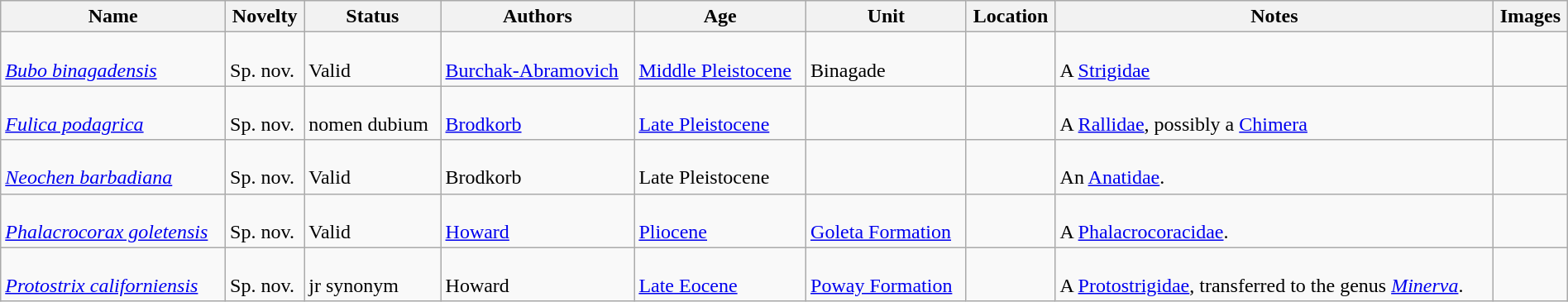<table class="wikitable sortable" align="center" width="100%">
<tr>
<th>Name</th>
<th>Novelty</th>
<th>Status</th>
<th>Authors</th>
<th>Age</th>
<th>Unit</th>
<th>Location</th>
<th>Notes</th>
<th>Images</th>
</tr>
<tr>
<td><br><em><a href='#'>Bubo binagadensis</a></em> </td>
<td><br>Sp. nov.</td>
<td><br>Valid</td>
<td><br><a href='#'>Burchak-Abramovich</a></td>
<td><br><a href='#'>Middle Pleistocene</a></td>
<td><br>Binagade</td>
<td><br></td>
<td><br>A <a href='#'>Strigidae</a></td>
<td></td>
</tr>
<tr>
<td><br><em><a href='#'>Fulica podagrica</a></em> </td>
<td><br>Sp. nov.</td>
<td><br>nomen dubium</td>
<td><br><a href='#'>Brodkorb</a></td>
<td><br><a href='#'>Late Pleistocene</a></td>
<td></td>
<td><br></td>
<td><br>A <a href='#'>Rallidae</a>, possibly a <a href='#'>Chimera</a></td>
<td></td>
</tr>
<tr>
<td><br><em><a href='#'>Neochen barbadiana</a></em> </td>
<td><br>Sp. nov.</td>
<td><br>Valid</td>
<td><br>Brodkorb</td>
<td><br>Late Pleistocene</td>
<td></td>
<td><br></td>
<td><br>An <a href='#'>Anatidae</a>.</td>
<td></td>
</tr>
<tr>
<td><br><em><a href='#'>Phalacrocorax goletensis</a></em> </td>
<td><br>Sp. nov.</td>
<td><br>Valid</td>
<td><br><a href='#'>Howard</a></td>
<td><br><a href='#'>Pliocene</a></td>
<td><br><a href='#'>Goleta Formation</a></td>
<td><br></td>
<td><br>A <a href='#'>Phalacrocoracidae</a>.</td>
<td></td>
</tr>
<tr>
<td><br><em><a href='#'>Protostrix californiensis</a></em> </td>
<td><br>Sp. nov.</td>
<td><br>jr synonym</td>
<td><br>Howard</td>
<td><br><a href='#'>Late Eocene</a></td>
<td><br><a href='#'>Poway Formation</a></td>
<td><br></td>
<td><br>A <a href='#'>Protostrigidae</a>, transferred to the genus <em><a href='#'>Minerva</a></em>.</td>
<td></td>
</tr>
</table>
